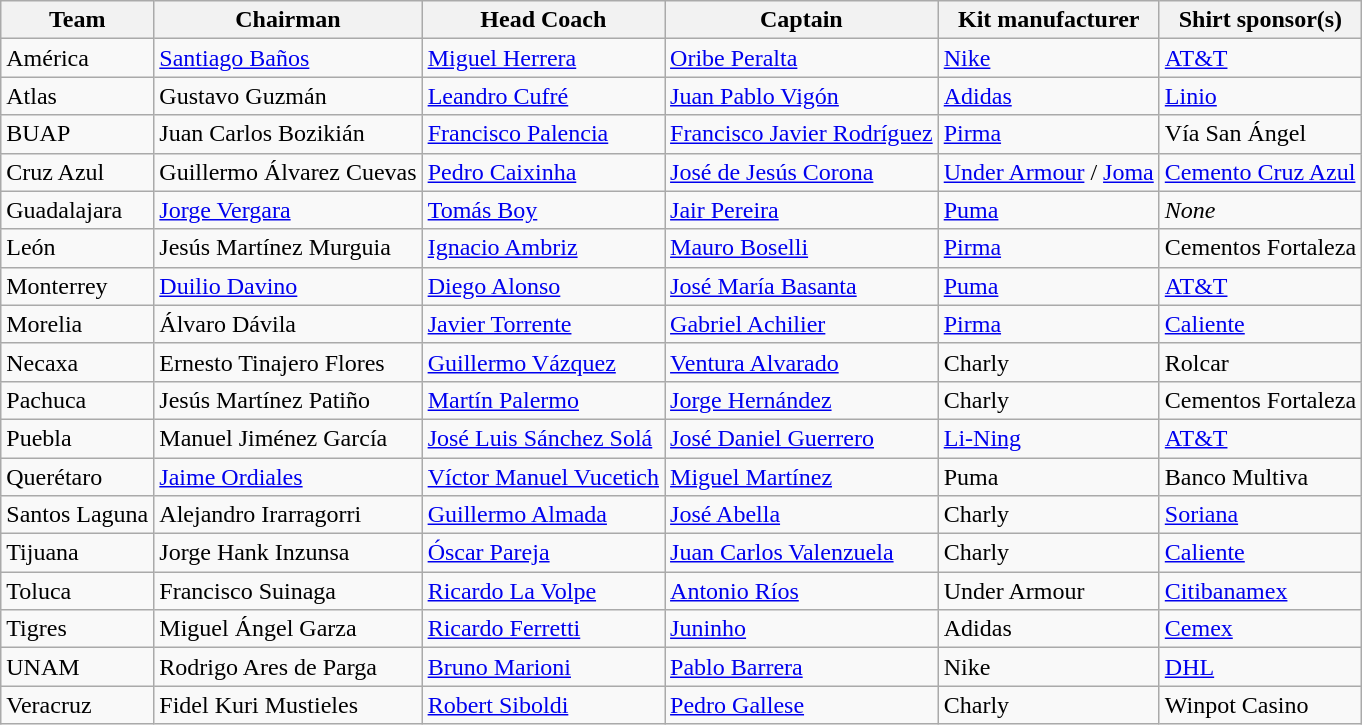<table class="wikitable sortable" style="text-align: left;">
<tr>
<th>Team</th>
<th>Chairman</th>
<th>Head Coach</th>
<th>Captain</th>
<th>Kit manufacturer</th>
<th>Shirt sponsor(s)</th>
</tr>
<tr>
<td>América</td>
<td><a href='#'>Santiago Baños</a></td>
<td> <a href='#'>Miguel Herrera</a></td>
<td> <a href='#'>Oribe Peralta</a></td>
<td><a href='#'>Nike</a></td>
<td><a href='#'>AT&T</a></td>
</tr>
<tr>
<td>Atlas</td>
<td>Gustavo Guzmán</td>
<td> <a href='#'>Leandro Cufré</a></td>
<td> <a href='#'>Juan Pablo Vigón</a></td>
<td><a href='#'>Adidas</a></td>
<td><a href='#'>Linio</a></td>
</tr>
<tr>
<td>BUAP</td>
<td>Juan Carlos Bozikián</td>
<td> <a href='#'>Francisco Palencia</a></td>
<td> <a href='#'>Francisco Javier Rodríguez</a></td>
<td><a href='#'>Pirma</a></td>
<td>Vía San Ángel</td>
</tr>
<tr>
<td>Cruz Azul</td>
<td>Guillermo Álvarez Cuevas</td>
<td> <a href='#'>Pedro Caixinha</a></td>
<td> <a href='#'>José de Jesús Corona</a></td>
<td><a href='#'>Under Armour</a> / <a href='#'>Joma</a></td>
<td><a href='#'>Cemento Cruz Azul</a></td>
</tr>
<tr>
<td>Guadalajara</td>
<td><a href='#'>Jorge Vergara</a></td>
<td> <a href='#'>Tomás Boy</a></td>
<td> <a href='#'>Jair Pereira</a></td>
<td><a href='#'>Puma</a></td>
<td><em>None</em></td>
</tr>
<tr>
<td>León</td>
<td>Jesús Martínez Murguia</td>
<td> <a href='#'>Ignacio Ambriz</a></td>
<td> <a href='#'>Mauro Boselli</a></td>
<td><a href='#'>Pirma</a></td>
<td>Cementos Fortaleza</td>
</tr>
<tr>
<td>Monterrey</td>
<td><a href='#'>Duilio Davino</a></td>
<td> <a href='#'>Diego Alonso</a></td>
<td> <a href='#'>José María Basanta</a></td>
<td><a href='#'>Puma</a></td>
<td><a href='#'>AT&T</a></td>
</tr>
<tr>
<td>Morelia</td>
<td>Álvaro Dávila</td>
<td> <a href='#'>Javier Torrente</a></td>
<td> <a href='#'>Gabriel Achilier</a></td>
<td><a href='#'>Pirma</a></td>
<td><a href='#'>Caliente</a></td>
</tr>
<tr>
<td>Necaxa</td>
<td>Ernesto Tinajero Flores</td>
<td> <a href='#'>Guillermo Vázquez</a></td>
<td> <a href='#'>Ventura Alvarado</a></td>
<td>Charly</td>
<td>Rolcar</td>
</tr>
<tr>
<td>Pachuca</td>
<td>Jesús Martínez Patiño</td>
<td> <a href='#'>Martín Palermo</a></td>
<td> <a href='#'>Jorge Hernández</a></td>
<td>Charly</td>
<td>Cementos Fortaleza</td>
</tr>
<tr>
<td>Puebla</td>
<td>Manuel Jiménez García</td>
<td> <a href='#'>José Luis Sánchez Solá</a></td>
<td> <a href='#'>José Daniel Guerrero</a></td>
<td><a href='#'>Li-Ning</a></td>
<td><a href='#'>AT&T</a></td>
</tr>
<tr>
<td>Querétaro</td>
<td><a href='#'>Jaime Ordiales</a></td>
<td> <a href='#'>Víctor Manuel Vucetich</a></td>
<td> <a href='#'>Miguel Martínez</a></td>
<td>Puma</td>
<td>Banco Multiva</td>
</tr>
<tr>
<td>Santos Laguna</td>
<td>Alejandro Irarragorri</td>
<td> <a href='#'>Guillermo Almada</a></td>
<td> <a href='#'>José Abella</a></td>
<td>Charly</td>
<td><a href='#'>Soriana</a></td>
</tr>
<tr>
<td>Tijuana</td>
<td>Jorge Hank Inzunsa</td>
<td> <a href='#'>Óscar Pareja</a></td>
<td> <a href='#'>Juan Carlos Valenzuela</a></td>
<td>Charly</td>
<td><a href='#'>Caliente</a></td>
</tr>
<tr>
<td>Toluca</td>
<td>Francisco Suinaga</td>
<td> <a href='#'>Ricardo La Volpe</a></td>
<td> <a href='#'>Antonio Ríos</a></td>
<td>Under Armour</td>
<td><a href='#'>Citibanamex</a></td>
</tr>
<tr>
<td>Tigres</td>
<td>Miguel Ángel Garza</td>
<td> <a href='#'>Ricardo Ferretti</a></td>
<td> <a href='#'>Juninho</a></td>
<td>Adidas</td>
<td><a href='#'>Cemex</a></td>
</tr>
<tr>
<td>UNAM</td>
<td>Rodrigo Ares de Parga</td>
<td> <a href='#'>Bruno Marioni</a></td>
<td> <a href='#'>Pablo Barrera</a></td>
<td>Nike</td>
<td><a href='#'>DHL</a></td>
</tr>
<tr>
<td>Veracruz</td>
<td>Fidel Kuri Mustieles</td>
<td> <a href='#'>Robert Siboldi</a></td>
<td> <a href='#'>Pedro Gallese</a></td>
<td>Charly</td>
<td>Winpot Casino</td>
</tr>
</table>
